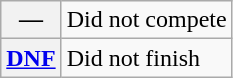<table class="wikitable">
<tr>
<th scope="row">—</th>
<td>Did not compete</td>
</tr>
<tr>
<th scope="row"><a href='#'>DNF</a></th>
<td>Did not finish</td>
</tr>
</table>
